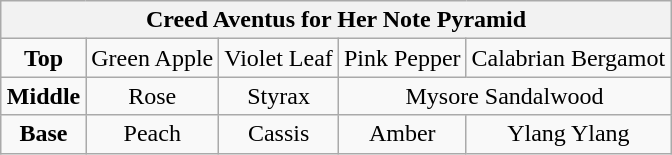<table class="wikitable"  style="margin: auto;">
<tr>
<th colspan=7>Creed Aventus for Her Note Pyramid</th>
</tr>
<tr>
<td align=center><strong>Top</strong></td>
<td align=center>Green Apple</td>
<td align=center>Violet Leaf</td>
<td align=center>Pink Pepper</td>
<td align=center>Calabrian Bergamot</td>
</tr>
<tr>
<td align=center><strong>Middle</strong></td>
<td align=center>Rose</td>
<td align=center>Styrax</td>
<td colspan=2 align=center>Mysore Sandalwood</td>
</tr>
<tr>
<td align=center><strong>Base</strong></td>
<td align=center>Peach</td>
<td align=center>Cassis</td>
<td align=center>Amber</td>
<td align=center>Ylang Ylang</td>
</tr>
</table>
